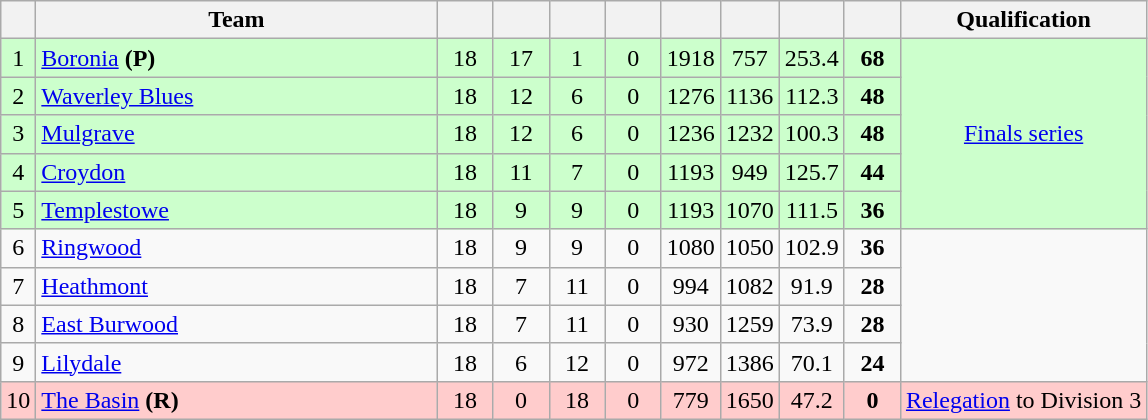<table class="wikitable" style="text-align:center; margin-bottom:0">
<tr>
<th style="width:10px"></th>
<th style="width:35%;">Team</th>
<th style="width:30px;"></th>
<th style="width:30px;"></th>
<th style="width:30px;"></th>
<th style="width:30px;"></th>
<th style="width:30px;"></th>
<th style="width:30px;"></th>
<th style="width:30px;"></th>
<th style="width:30px;"></th>
<th>Qualification</th>
</tr>
<tr style="background:#ccffcc;">
<td>1</td>
<td style="text-align:left;"><a href='#'>Boronia</a> <strong>(P)</strong></td>
<td>18</td>
<td>17</td>
<td>1</td>
<td>0</td>
<td>1918</td>
<td>757</td>
<td>253.4</td>
<td><strong>68</strong></td>
<td rowspan=5><a href='#'>Finals series</a></td>
</tr>
<tr style="background:#ccffcc;">
<td>2</td>
<td style="text-align:left;"><a href='#'>Waverley Blues</a></td>
<td>18</td>
<td>12</td>
<td>6</td>
<td>0</td>
<td>1276</td>
<td>1136</td>
<td>112.3</td>
<td><strong>48</strong></td>
</tr>
<tr style="background:#ccffcc;">
<td>3</td>
<td style="text-align:left;"><a href='#'>Mulgrave</a></td>
<td>18</td>
<td>12</td>
<td>6</td>
<td>0</td>
<td>1236</td>
<td>1232</td>
<td>100.3</td>
<td><strong>48</strong></td>
</tr>
<tr style="background:#ccffcc;">
<td>4</td>
<td style="text-align:left;"><a href='#'>Croydon</a></td>
<td>18</td>
<td>11</td>
<td>7</td>
<td>0</td>
<td>1193</td>
<td>949</td>
<td>125.7</td>
<td><strong>44</strong></td>
</tr>
<tr style="background:#ccffcc;">
<td>5</td>
<td style="text-align:left;"><a href='#'>Templestowe</a></td>
<td>18</td>
<td>9</td>
<td>9</td>
<td>0</td>
<td>1193</td>
<td>1070</td>
<td>111.5</td>
<td><strong>36</strong></td>
</tr>
<tr>
<td>6</td>
<td style="text-align:left;"><a href='#'>Ringwood</a></td>
<td>18</td>
<td>9</td>
<td>9</td>
<td>0</td>
<td>1080</td>
<td>1050</td>
<td>102.9</td>
<td><strong>36</strong></td>
<td rowspan=4></td>
</tr>
<tr>
<td>7</td>
<td style="text-align:left;"><a href='#'>Heathmont</a></td>
<td>18</td>
<td>7</td>
<td>11</td>
<td>0</td>
<td>994</td>
<td>1082</td>
<td>91.9</td>
<td><strong>28</strong></td>
</tr>
<tr>
<td>8</td>
<td style="text-align:left;"><a href='#'>East Burwood</a></td>
<td>18</td>
<td>7</td>
<td>11</td>
<td>0</td>
<td>930</td>
<td>1259</td>
<td>73.9</td>
<td><strong>28</strong></td>
</tr>
<tr>
<td>9</td>
<td style="text-align:left;"><a href='#'>Lilydale</a></td>
<td>18</td>
<td>6</td>
<td>12</td>
<td>0</td>
<td>972</td>
<td>1386</td>
<td>70.1</td>
<td><strong>24</strong></td>
</tr>
<tr style="background:#FFCCCC;">
<td>10</td>
<td style="text-align:left;"><a href='#'>The Basin</a> <strong>(R)</strong></td>
<td>18</td>
<td>0</td>
<td>18</td>
<td>0</td>
<td>779</td>
<td>1650</td>
<td>47.2</td>
<td><strong>0</strong></td>
<td rowspan=1><a href='#'>Relegation</a> to Division 3</td>
</tr>
</table>
